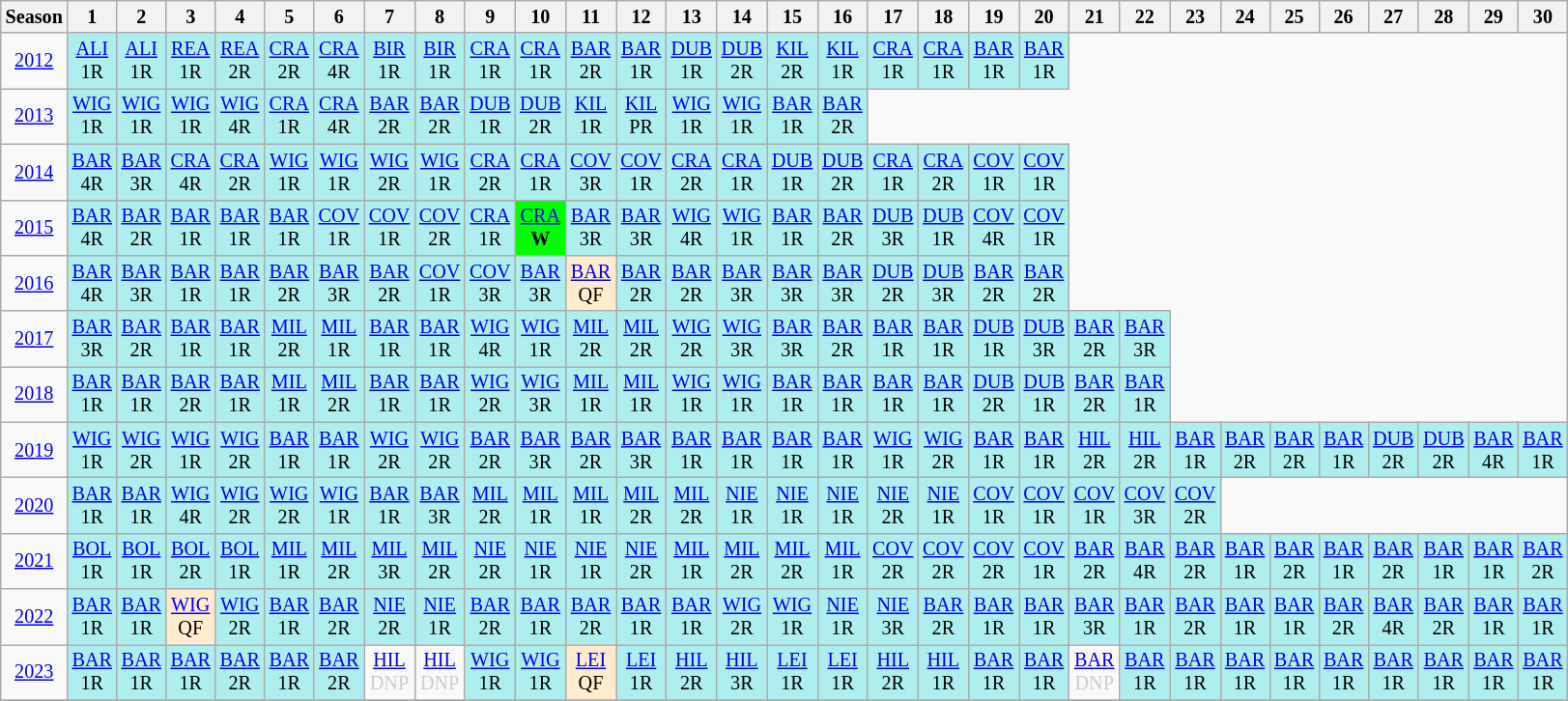<table class="wikitable" style="width:20%; margin:0; font-size:84%">
<tr>
<th>Season</th>
<th>1</th>
<th>2</th>
<th>3</th>
<th>4</th>
<th>5</th>
<th>6</th>
<th>7</th>
<th>8</th>
<th>9</th>
<th>10</th>
<th>11</th>
<th>12</th>
<th>13</th>
<th>14</th>
<th>15</th>
<th>16</th>
<th>17</th>
<th>18</th>
<th>19</th>
<th>20</th>
<th>21</th>
<th>22</th>
<th>23</th>
<th>24</th>
<th>25</th>
<th>26</th>
<th>27</th>
<th>28</th>
<th>29</th>
<th>30</th>
</tr>
<tr>
<td style="text-align:center;"background:#efefef;"><a href='#'>2012</a></td>
<td style="text-align:center; background:#afeeee;"><a href='#'>ALI</a><br>1R</td>
<td style="text-align:center; background:#afeeee;"><a href='#'>ALI</a><br>1R</td>
<td style="text-align:center; background:#afeeee;"><a href='#'>REA</a><br>1R</td>
<td style="text-align:center; background:#afeeee;"><a href='#'>REA</a><br>2R</td>
<td style="text-align:center; background:#afeeee;"><a href='#'>CRA</a><br>2R</td>
<td style="text-align:center; background:#afeeee;"><a href='#'>CRA</a><br>4R</td>
<td style="text-align:center; background:#afeeee;"><a href='#'>BIR</a><br>1R</td>
<td style="text-align:center; background:#afeeee;"><a href='#'>BIR</a><br>1R</td>
<td style="text-align:center; background:#afeeee;"><a href='#'>CRA</a><br>1R</td>
<td style="text-align:center; background:#afeeee;"><a href='#'>CRA</a><br>1R</td>
<td style="text-align:center; background:#afeeee;"><a href='#'>BAR</a><br>2R</td>
<td style="text-align:center; background:#afeeee;"><a href='#'>BAR</a><br>1R</td>
<td style="text-align:center; background:#afeeee;"><a href='#'>DUB</a><br>1R</td>
<td style="text-align:center; background:#afeeee;"><a href='#'>DUB</a><br>2R</td>
<td style="text-align:center; background:#afeeee;"><a href='#'>KIL</a><br>2R</td>
<td style="text-align:center; background:#afeeee;"><a href='#'>KIL</a><br>1R</td>
<td style="text-align:center; background:#afeeee;"><a href='#'>CRA</a><br>1R</td>
<td style="text-align:center; background:#afeeee;"><a href='#'>CRA</a><br>1R</td>
<td style="text-align:center; background:#afeeee;"><a href='#'>BAR</a><br>1R</td>
<td style="text-align:center; background:#afeeee;"><a href='#'>BAR</a><br>1R</td>
</tr>
<tr>
<td style="text-align:center;"background:#efefef;"><a href='#'>2013</a></td>
<td style="text-align:center; background:#afeeee;"><a href='#'>WIG</a><br>1R</td>
<td style="text-align:center; background:#afeeee;"><a href='#'>WIG</a><br>1R</td>
<td style="text-align:center; background:#afeeee;"><a href='#'>WIG</a><br>1R</td>
<td style="text-align:center; background:#afeeee;"><a href='#'>WIG</a><br>4R</td>
<td style="text-align:center; background:#afeeee;"><a href='#'>CRA</a><br>1R</td>
<td style="text-align:center; background:#afeeee;"><a href='#'>CRA</a><br>4R</td>
<td style="text-align:center; background:#afeeee;"><a href='#'>BAR</a><br>2R</td>
<td style="text-align:center; background:#afeeee;"><a href='#'>BAR</a><br>2R</td>
<td style="text-align:center; background:#afeeee;"><a href='#'>DUB</a><br>1R</td>
<td style="text-align:center; background:#afeeee;"><a href='#'>DUB</a><br>2R</td>
<td style="text-align:center; background:#afeeee;"><a href='#'>KIL</a><br>1R</td>
<td style="text-align:center; background:#afeeee;"><a href='#'>KIL</a><br>PR</td>
<td style="text-align:center; background:#afeeee;"><a href='#'>WIG</a><br>1R</td>
<td style="text-align:center; background:#afeeee;"><a href='#'>WIG</a><br>1R</td>
<td style="text-align:center; background:#afeeee;"><a href='#'>BAR</a><br>1R</td>
<td style="text-align:center; background:#afeeee;"><a href='#'>BAR</a><br>2R</td>
</tr>
<tr>
<td style="text-align:center;"background:#efefef;"><a href='#'>2014</a></td>
<td style="text-align:center; background:#afeeee;"><a href='#'>BAR</a><br>4R</td>
<td style="text-align:center; background:#afeeee;"><a href='#'>BAR</a><br>3R</td>
<td style="text-align:center; background:#afeeee;"><a href='#'>CRA</a><br>4R</td>
<td style="text-align:center; background:#afeeee;"><a href='#'>CRA</a><br>2R</td>
<td style="text-align:center; background:#afeeee;"><a href='#'>WIG</a><br>1R</td>
<td style="text-align:center; background:#afeeee;"><a href='#'>WIG</a><br>1R</td>
<td style="text-align:center; background:#afeeee;"><a href='#'>WIG</a><br>2R</td>
<td style="text-align:center; background:#afeeee;"><a href='#'>WIG</a><br>1R</td>
<td style="text-align:center; background:#afeeee;"><a href='#'>CRA</a><br>2R</td>
<td style="text-align:center; background:#afeeee;"><a href='#'>CRA</a><br>1R</td>
<td style="text-align:center; background:#afeeee;"><a href='#'>COV</a><br>3R</td>
<td style="text-align:center; background:#afeeee;"><a href='#'>COV</a><br>1R</td>
<td style="text-align:center; background:#afeeee;"><a href='#'>CRA</a><br>2R</td>
<td style="text-align:center; background:#afeeee;"><a href='#'>CRA</a><br>1R</td>
<td style="text-align:center; background:#afeeee;"><a href='#'>DUB</a><br>1R</td>
<td style="text-align:center; background:#afeeee;"><a href='#'>DUB</a><br>2R</td>
<td style="text-align:center; background:#afeeee;"><a href='#'>CRA</a><br>1R</td>
<td style="text-align:center; background:#afeeee;"><a href='#'>CRA</a><br>2R</td>
<td style="text-align:center; background:#afeeee;"><a href='#'>COV</a><br>1R</td>
<td style="text-align:center; background:#afeeee;"><a href='#'>COV</a><br>1R</td>
</tr>
<tr>
<td style="text-align:center;"background:#efefef;"><a href='#'>2015</a> <br></td>
<td style="text-align:center; background:#afeeee;"><a href='#'>BAR</a><br>4R</td>
<td style="text-align:center; background:#afeeee;"><a href='#'>BAR</a><br>2R</td>
<td style="text-align:center; background:#afeeee;"><a href='#'>BAR</a><br>1R</td>
<td style="text-align:center; background:#afeeee;"><a href='#'>BAR</a><br>1R</td>
<td style="text-align:center; background:#afeeee;"><a href='#'>BAR</a><br>1R</td>
<td style="text-align:center; background:#afeeee;"><a href='#'>COV</a><br>1R</td>
<td style="text-align:center; background:#afeeee;"><a href='#'>COV</a><br>1R</td>
<td style="text-align:center; background:#afeeee;"><a href='#'>COV</a><br>2R</td>
<td style="text-align:center; background:#afeeee;"><a href='#'>CRA</a><br>1R</td>
<td style="text-align:center; background:lime;"><a href='#'>CRA</a><br><strong>W</strong></td>
<td style="text-align:center; background:#afeeee;"><a href='#'>BAR</a><br>3R</td>
<td style="text-align:center; background:#afeeee;"><a href='#'>BAR</a><br>3R</td>
<td style="text-align:center; background:#afeeee;"><a href='#'>WIG</a><br>4R</td>
<td style="text-align:center; background:#afeeee;"><a href='#'>WIG</a><br>1R</td>
<td style="text-align:center; background:#afeeee;"><a href='#'>BAR</a><br>1R</td>
<td style="text-align:center; background:#afeeee;"><a href='#'>BAR</a><br>2R</td>
<td style="text-align:center; background:#afeeee;"><a href='#'>DUB</a><br>3R</td>
<td style="text-align:center; background:#afeeee;"><a href='#'>DUB</a><br>1R</td>
<td style="text-align:center; background:#afeeee;"><a href='#'>COV</a><br>4R</td>
<td style="text-align:center; background:#afeeee;"><a href='#'>COV</a><br>1R</td>
</tr>
<tr>
<td style="text-align:center;"background:#efefef;"><a href='#'>2016</a></td>
<td style="text-align:center; background:#afeeee;"><a href='#'>BAR</a><br>4R</td>
<td style="text-align:center; background:#afeeee;"><a href='#'>BAR</a><br>3R</td>
<td style="text-align:center; background:#afeeee;"><a href='#'>BAR</a><br>1R</td>
<td style="text-align:center; background:#afeeee;"><a href='#'>BAR</a><br>1R</td>
<td style="text-align:center; background:#afeeee;"><a href='#'>BAR</a><br>2R</td>
<td style="text-align:center; background:#afeeee;"><a href='#'>BAR</a><br>3R</td>
<td style="text-align:center; background:#afeeee;"><a href='#'>BAR</a><br>2R</td>
<td style="text-align:center; background:#afeeee;"><a href='#'>COV</a><br>1R</td>
<td style="text-align:center; background:#afeeee;"><a href='#'>COV</a><br>3R</td>
<td style="text-align:center; background:#afeeee;"><a href='#'>BAR</a><br>3R</td>
<td style="text-align:center; background:#ffebcd;"><a href='#'>BAR</a><br>QF</td>
<td style="text-align:center; background:#afeeee;"><a href='#'>BAR</a><br>2R</td>
<td style="text-align:center; background:#afeeee;"><a href='#'>BAR</a><br>2R</td>
<td style="text-align:center; background:#afeeee;"><a href='#'>BAR</a><br>3R</td>
<td style="text-align:center; background:#afeeee;"><a href='#'>BAR</a><br>3R</td>
<td style="text-align:center; background:#afeeee;"><a href='#'>BAR</a><br>3R</td>
<td style="text-align:center; background:#afeeee;"><a href='#'>DUB</a><br>2R</td>
<td style="text-align:center; background:#afeeee;"><a href='#'>DUB</a><br>3R</td>
<td style="text-align:center; background:#afeeee;"><a href='#'>BAR</a><br>2R</td>
<td style="text-align:center; background:#afeeee;"><a href='#'>BAR</a><br>2R</td>
</tr>
<tr>
<td style="text-align:center;"background:#efefef;"><a href='#'>2017</a></td>
<td style="text-align:center; background:#afeeee;"><a href='#'>BAR</a><br>3R</td>
<td style="text-align:center; background:#afeeee;"><a href='#'>BAR</a><br>2R</td>
<td style="text-align:center; background:#afeeee;"><a href='#'>BAR</a><br>1R</td>
<td style="text-align:center; background:#afeeee;"><a href='#'>BAR</a><br>1R</td>
<td style="text-align:center; background:#afeeee;"><a href='#'>MIL</a><br>2R</td>
<td style="text-align:center; background:#afeeee;"><a href='#'>MIL</a><br>1R</td>
<td style="text-align:center; background:#afeeee;"><a href='#'>BAR</a><br>1R</td>
<td style="text-align:center; background:#afeeee;"><a href='#'>BAR</a><br>1R</td>
<td style="text-align:center; background:#afeeee;"><a href='#'>WIG</a><br>4R</td>
<td style="text-align:center; background:#afeeee;"><a href='#'>WIG</a><br>1R</td>
<td style="text-align:center; background:#afeeee;"><a href='#'>MIL</a><br>2R</td>
<td style="text-align:center; background:#afeeee;"><a href='#'>MIL</a><br>2R</td>
<td style="text-align:center; background:#afeeee;"><a href='#'>WIG</a><br>2R</td>
<td style="text-align:center; background:#afeeee;"><a href='#'>WIG</a><br>3R</td>
<td style="text-align:center; background:#afeeee;"><a href='#'>BAR</a><br>3R</td>
<td style="text-align:center; background:#afeeee;"><a href='#'>BAR</a><br>2R</td>
<td style="text-align:center; background:#afeeee;"><a href='#'>BAR</a><br>1R</td>
<td style="text-align:center; background:#afeeee;"><a href='#'>BAR</a><br>1R</td>
<td style="text-align:center; background:#afeeee;"><a href='#'>DUB</a><br>1R</td>
<td style="text-align:center; background:#afeeee;"><a href='#'>DUB</a><br>3R</td>
<td style="text-align:center; background:#afeeee;"><a href='#'>BAR</a><br>2R</td>
<td style="text-align:center; background:#afeeee;"><a href='#'>BAR</a><br>3R</td>
</tr>
<tr>
<td style="text-align:center;"background:#efefef;"><a href='#'>2018</a></td>
<td style="text-align:center; background:#afeeee;"><a href='#'>BAR</a><br>1R</td>
<td style="text-align:center; background:#afeeee;"><a href='#'>BAR</a><br>1R</td>
<td style="text-align:center; background:#afeeee;"><a href='#'>BAR</a><br>2R</td>
<td style="text-align:center; background:#afeeee;"><a href='#'>BAR</a><br>1R</td>
<td style="text-align:center; background:#afeeee;"><a href='#'>MIL</a><br>1R</td>
<td style="text-align:center; background:#afeeee;"><a href='#'>MIL</a><br>2R</td>
<td style="text-align:center; background:#afeeee;"><a href='#'>BAR</a><br>1R</td>
<td style="text-align:center; background:#afeeee;"><a href='#'>BAR</a><br>1R</td>
<td style="text-align:center; background:#afeeee;"><a href='#'>WIG</a><br>2R</td>
<td style="text-align:center; background:#afeeee;"><a href='#'>WIG</a><br>3R</td>
<td style="text-align:center; background:#afeeee;"><a href='#'>MIL</a><br>1R</td>
<td style="text-align:center; background:#afeeee;"><a href='#'>MIL</a><br>1R</td>
<td style="text-align:center; background:#afeeee;"><a href='#'>WIG</a><br>1R</td>
<td style="text-align:center; background:#afeeee;"><a href='#'>WIG</a><br>1R</td>
<td style="text-align:center; background:#afeeee;"><a href='#'>BAR</a><br>1R</td>
<td style="text-align:center; background:#afeeee;"><a href='#'>BAR</a><br>1R</td>
<td style="text-align:center; background:#afeeee;"><a href='#'>BAR</a><br>1R</td>
<td style="text-align:center; background:#afeeee;"><a href='#'>BAR</a><br>1R</td>
<td style="text-align:center; background:#afeeee;"><a href='#'>DUB</a><br>2R</td>
<td style="text-align:center; background:#afeeee;"><a href='#'>DUB</a><br>1R</td>
<td style="text-align:center; background:#afeeee;"><a href='#'>BAR</a><br>2R</td>
<td style="text-align:center; background:#afeeee;"><a href='#'>BAR</a><br>1R</td>
</tr>
<tr>
<td style="text-align:center;"background:#efefef;"><a href='#'>2019</a></td>
<td style="text-align:center; background:#afeeee;"><a href='#'>WIG</a><br>1R</td>
<td style="text-align:center; background:#afeeee;"><a href='#'>WIG</a><br>2R</td>
<td style="text-align:center; background:#afeeee;"><a href='#'>WIG</a><br>1R</td>
<td style="text-align:center; background:#afeeee;"><a href='#'>WIG</a><br>2R</td>
<td style="text-align:center; background:#afeeee;"><a href='#'>BAR</a><br>1R</td>
<td style="text-align:center; background:#afeeee;"><a href='#'>BAR</a><br>1R</td>
<td style="text-align:center; background:#afeeee;"><a href='#'>WIG</a><br>2R</td>
<td style="text-align:center; background:#afeeee;"><a href='#'>WIG</a><br>2R</td>
<td style="text-align:center; background:#afeeee;"><a href='#'>BAR</a><br>2R</td>
<td style="text-align:center; background:#afeeee;"><a href='#'>BAR</a><br>3R</td>
<td style="text-align:center; background:#afeeee;"><a href='#'>BAR</a><br>2R</td>
<td style="text-align:center; background:#afeeee;"><a href='#'>BAR</a><br>3R</td>
<td style="text-align:center; background:#afeeee;"><a href='#'>BAR</a><br>1R</td>
<td style="text-align:center; background:#afeeee;"><a href='#'>BAR</a><br>1R</td>
<td style="text-align:center; background:#afeeee;"><a href='#'>BAR</a><br>1R</td>
<td style="text-align:center; background:#afeeee;"><a href='#'>BAR</a><br>1R</td>
<td style="text-align:center; background:#afeeee;"><a href='#'>WIG</a><br>1R</td>
<td style="text-align:center; background:#afeeee;"><a href='#'>WIG</a><br>2R</td>
<td style="text-align:center; background:#afeeee;"><a href='#'>BAR</a><br>1R</td>
<td style="text-align:center; background:#afeeee;"><a href='#'>BAR</a><br>1R</td>
<td style="text-align:center; background:#afeeee;"><a href='#'>HIL</a><br>2R</td>
<td style="text-align:center; background:#afeeee;"><a href='#'>HIL</a><br>2R</td>
<td style="text-align:center; background:#afeeee;"><a href='#'>BAR</a><br>1R</td>
<td style="text-align:center; background:#afeeee;"><a href='#'>BAR</a><br>2R</td>
<td style="text-align:center; background:#afeeee;"><a href='#'>BAR</a><br>2R</td>
<td style="text-align:center; background:#afeeee;"><a href='#'>BAR</a><br>1R</td>
<td style="text-align:center; background:#afeeee;"><a href='#'>DUB</a><br>2R</td>
<td style="text-align:center; background:#afeeee;"><a href='#'>DUB</a><br>2R</td>
<td style="text-align:center; background:#afeeee;"><a href='#'>BAR</a><br>4R</td>
<td style="text-align:center; background:#afeeee;"><a href='#'>BAR</a><br>1R</td>
</tr>
<tr>
<td style="text-align:center;"background:#efefef;"><a href='#'>2020</a></td>
<td style="text-align:center; background:#afeeee;"><a href='#'>BAR</a><br>1R</td>
<td style="text-align:center; background:#afeeee;"><a href='#'>BAR</a><br>1R</td>
<td style="text-align:center; background:#afeeee;"><a href='#'>WIG</a><br>4R</td>
<td style="text-align:center; background:#afeeee;"><a href='#'>WIG</a><br>2R</td>
<td style="text-align:center; background:#afeeee;"><a href='#'>WIG</a><br>2R</td>
<td style="text-align:center; background:#afeeee;"><a href='#'>WIG</a><br>1R</td>
<td style="text-align:center; background:#afeeee;"><a href='#'>BAR</a><br>1R</td>
<td style="text-align:center; background:#afeeee;"><a href='#'>BAR</a><br>3R</td>
<td style="text-align:center; background:#afeeee;"><a href='#'>MIL</a><br>2R</td>
<td style="text-align:center; background:#afeeee;"><a href='#'>MIL</a><br>1R</td>
<td style="text-align:center; background:#afeeee;"><a href='#'>MIL</a><br>1R</td>
<td style="text-align:center; background:#afeeee;"><a href='#'>MIL</a><br>2R</td>
<td style="text-align:center; background:#afeeee;"><a href='#'>MIL</a><br>2R</td>
<td style="text-align:center; background:#afeeee;"><a href='#'>NIE</a><br>1R</td>
<td style="text-align:center; background:#afeeee;"><a href='#'>NIE</a><br>1R</td>
<td style="text-align:center; background:#afeeee;"><a href='#'>NIE</a><br>1R</td>
<td style="text-align:center; background:#afeeee;"><a href='#'>NIE</a><br>2R</td>
<td style="text-align:center; background:#afeeee;"><a href='#'>NIE</a><br>1R</td>
<td style="text-align:center; background:#afeeee;"><a href='#'>COV</a><br>1R</td>
<td style="text-align:center; background:#afeeee;"><a href='#'>COV</a><br>1R</td>
<td style="text-align:center; background:#afeeee;"><a href='#'>COV</a><br>1R</td>
<td style="text-align:center; background:#afeeee;"><a href='#'>COV</a><br>3R</td>
<td style="text-align:center; background:#afeeee;"><a href='#'>COV</a><br>2R</td>
</tr>
<tr>
<td style="text-align:center;"background:#efefef;"><a href='#'>2021</a></td>
<td style="text-align:center; background:#afeeee;"><a href='#'>BOL</a><br>1R</td>
<td style="text-align:center; background:#afeeee;"><a href='#'>BOL</a><br>1R</td>
<td style="text-align:center; background:#afeeee;"><a href='#'>BOL</a><br>2R</td>
<td style="text-align:center; background:#afeeee;"><a href='#'>BOL</a><br>1R</td>
<td style="text-align:center; background:#afeeee;"><a href='#'>MIL</a><br>1R</td>
<td style="text-align:center; background:#afeeee;"><a href='#'>MIL</a><br>2R</td>
<td style="text-align:center; background:#afeeee;"><a href='#'>MIL</a><br>3R</td>
<td style="text-align:center; background:#afeeee;"><a href='#'>MIL</a><br>2R</td>
<td style="text-align:center; background:#afeeee;"><a href='#'>NIE</a><br>2R</td>
<td style="text-align:center; background:#afeeee;"><a href='#'>NIE</a><br>1R</td>
<td style="text-align:center; background:#afeeee;"><a href='#'>NIE</a><br>1R</td>
<td style="text-align:center; background:#afeeee;"><a href='#'>NIE</a><br>2R</td>
<td style="text-align:center; background:#afeeee;"><a href='#'>MIL</a><br>1R</td>
<td style="text-align:center; background:#afeeee;"><a href='#'>MIL</a><br>2R</td>
<td style="text-align:center; background:#afeeee;"><a href='#'>MIL</a><br>2R</td>
<td style="text-align:center; background:#afeeee;"><a href='#'>MIL</a><br>1R</td>
<td style="text-align:center; background:#afeeee;"><a href='#'>COV</a><br>2R</td>
<td style="text-align:center; background:#afeeee;"><a href='#'>COV</a><br>2R</td>
<td style="text-align:center; background:#afeeee;"><a href='#'>COV</a><br>2R</td>
<td style="text-align:center; background:#afeeee;"><a href='#'>COV</a><br>1R</td>
<td style="text-align:center; background:#afeeee;"><a href='#'>BAR</a><br>2R</td>
<td style="text-align:center; background:#afeeee;"><a href='#'>BAR</a><br>4R</td>
<td style="text-align:center; background:#afeeee;"><a href='#'>BAR</a><br>2R</td>
<td style="text-align:center; background:#afeeee;"><a href='#'>BAR</a><br>1R</td>
<td style="text-align:center; background:#afeeee;"><a href='#'>BAR</a><br>2R</td>
<td style="text-align:center; background:#afeeee;"><a href='#'>BAR</a><br>1R</td>
<td style="text-align:center; background:#afeeee;"><a href='#'>BAR</a><br>2R</td>
<td style="text-align:center; background:#afeeee;"><a href='#'>BAR</a><br>1R</td>
<td style="text-align:center; background:#afeeee;"><a href='#'>BAR</a><br>1R</td>
<td style="text-align:center; background:#afeeee;"><a href='#'>BAR</a><br>2R</td>
</tr>
<tr>
<td style="text-align:center;"background:#efefef;"><a href='#'>2022</a></td>
<td style="text-align:center; background:#afeeee;"><a href='#'>BAR</a><br>1R</td>
<td style="text-align:center; background:#afeeee;"><a href='#'>BAR</a><br>1R</td>
<td style="text-align:center; background:#ffebcd;"><a href='#'>WIG</a><br>QF</td>
<td style="text-align:center; background:#afeeee;"><a href='#'>WIG</a><br>2R</td>
<td style="text-align:center; background:#afeeee;"><a href='#'>BAR</a><br>1R</td>
<td style="text-align:center; background:#afeeee;"><a href='#'>BAR</a><br>2R</td>
<td style="text-align:center; background:#afeeee;"><a href='#'>NIE</a><br>2R</td>
<td style="text-align:center; background:#afeeee;"><a href='#'>NIE</a><br>1R</td>
<td style="text-align:center; background:#afeeee;"><a href='#'>BAR</a><br>2R</td>
<td style="text-align:center; background:#afeeee;"><a href='#'>BAR</a><br>1R</td>
<td style="text-align:center; background:#afeeee;"><a href='#'>BAR</a><br>2R</td>
<td style="text-align:center; background:#afeeee;"><a href='#'>BAR</a><br>1R</td>
<td style="text-align:center; background:#afeeee;"><a href='#'>BAR</a><br>1R</td>
<td style="text-align:center; background:#afeeee;"><a href='#'>WIG</a><br>2R</td>
<td style="text-align:center; background:#afeeee;"><a href='#'>WIG</a><br>1R</td>
<td style="text-align:center; background:#afeeee;"><a href='#'>NIE</a><br>1R</td>
<td style="text-align:center; background:#afeeee;"><a href='#'>NIE</a><br>3R</td>
<td style="text-align:center; background:#afeeee;"><a href='#'>BAR</a><br>2R</td>
<td style="text-align:center; background:#afeeee;"><a href='#'>BAR</a><br>1R</td>
<td style="text-align:center; background:#afeeee;"><a href='#'>BAR</a><br>1R</td>
<td style="text-align:center; background:#afeeee;"><a href='#'>BAR</a><br>3R</td>
<td style="text-align:center; background:#afeeee;"><a href='#'>BAR</a><br>1R</td>
<td style="text-align:center; background:#afeeee;"><a href='#'>BAR</a><br>2R</td>
<td style="text-align:center; background:#afeeee;"><a href='#'>BAR</a><br>1R</td>
<td style="text-align:center; background:#afeeee;"><a href='#'>BAR</a><br>1R</td>
<td style="text-align:center; background:#afeeee;"><a href='#'>BAR</a><br>2R</td>
<td style="text-align:center; background:#afeeee;"><a href='#'>BAR</a><br>4R</td>
<td style="text-align:center; background:#afeeee;"><a href='#'>BAR</a><br>2R</td>
<td style="text-align:center; background:#afeeee;"><a href='#'>BAR</a><br>1R</td>
<td style="text-align:center; background:#afeeee;"><a href='#'>BAR</a><br>1R</td>
</tr>
<tr>
<td style="text-align:center;"background:#efefef;"><a href='#'>2023</a></td>
<td style="text-align:center; background:#afeeee;"><a href='#'>BAR</a><br>1R</td>
<td style="text-align:center; background:#afeeee;"><a href='#'>BAR</a><br>1R</td>
<td style="text-align:center; background:#afeeee;"><a href='#'>BAR</a><br>1R</td>
<td style="text-align:center; background:#afeeee;"><a href='#'>BAR</a><br>2R</td>
<td style="text-align:center; background:#afeeee;"><a href='#'>BAR</a><br>1R</td>
<td style="text-align:center; background:#afeeee;"><a href='#'>BAR</a><br>2R</td>
<td style="text-align:center; color:#ccc;"><a href='#'>HIL</a><br>DNP</td>
<td style="text-align:center; color:#ccc;"><a href='#'>HIL</a><br>DNP</td>
<td style="text-align:center; background:#afeeee;"><a href='#'>WIG</a><br>1R</td>
<td style="text-align:center; background:#afeeee;"><a href='#'>WIG</a><br>1R</td>
<td style="text-align:center; background:#ffebcd;"><a href='#'>LEI</a><br>QF</td>
<td style="text-align:center; background:#afeeee;"><a href='#'>LEI</a><br>1R</td>
<td style="text-align:center; background:#afeeee;"><a href='#'>HIL</a><br>2R</td>
<td style="text-align:center; background:#afeeee;"><a href='#'>HIL</a><br>3R</td>
<td style="text-align:center; background:#afeeee;"><a href='#'>LEI</a><br>1R</td>
<td style="text-align:center; background:#afeeee;"><a href='#'>LEI</a><br>1R</td>
<td style="text-align:center; background:#afeeee;"><a href='#'>HIL</a><br>2R</td>
<td style="text-align:center; background:#afeeee;"><a href='#'>HIL</a><br>1R</td>
<td style="text-align:center; background:#afeeee;"><a href='#'>BAR</a><br>1R</td>
<td style="text-align:center; background:#afeeee;"><a href='#'>BAR</a><br>1R</td>
<td style="text-align:center; color:#ccc;"><a href='#'>BAR</a><br>DNP</td>
<td style="text-align:center; background:#afeeee;"><a href='#'>BAR</a><br>1R</td>
<td style="text-align:center; background:#afeeee;"><a href='#'>BAR</a><br>1R</td>
<td style="text-align:center; background:#afeeee;"><a href='#'>BAR</a><br>1R</td>
<td style="text-align:center; background:#afeeee;"><a href='#'>BAR</a><br>1R</td>
<td style="text-align:center; background:#afeeee;"><a href='#'>BAR</a><br>1R</td>
<td style="text-align:center; background:#afeeee;"><a href='#'>BAR</a><br>1R</td>
<td style="text-align:center; background:#afeeee;"><a href='#'>BAR</a><br>1R</td>
<td style="text-align:center; background:#afeeee;"><a href='#'>BAR</a><br>1R</td>
<td style="text-align:center; background:#afeeee;"><a href='#'>BAR</a><br>1R</td>
</tr>
<tr>
</tr>
</table>
